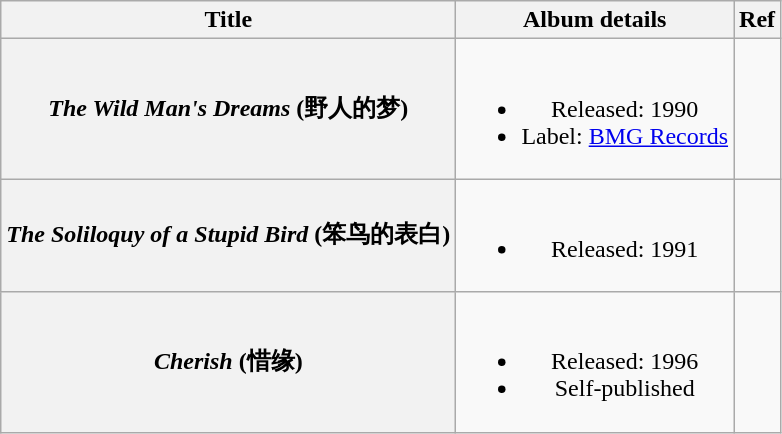<table class="wikitable plainrowheaders" style="text-align:center;">
<tr>
<th>Title</th>
<th>Album details</th>
<th>Ref</th>
</tr>
<tr>
<th scope="row"><em>The Wild Man's Dreams</em> (野人的梦)</th>
<td><br><ul><li>Released: 1990</li><li>Label: <a href='#'>BMG Records</a></li></ul></td>
<td></td>
</tr>
<tr>
<th scope="row"><em>The Soliloquy of a Stupid Bird</em> (笨鸟的表白)</th>
<td><br><ul><li>Released: 1991</li></ul></td>
<td></td>
</tr>
<tr>
<th scope="row"><em>Cherish</em> (惜缘)</th>
<td><br><ul><li>Released: 1996</li><li>Self-published</li></ul></td>
<td></td>
</tr>
</table>
